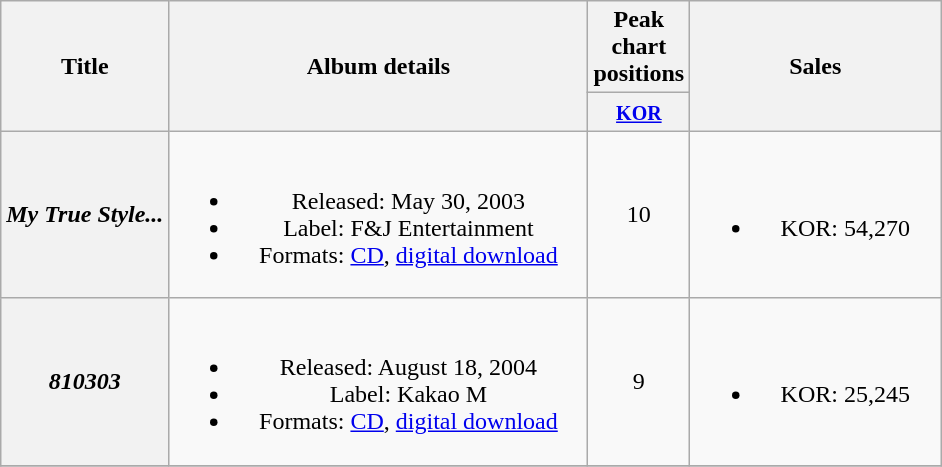<table class="wikitable plainrowheaders" style="text-align:center;">
<tr>
<th scope="col" rowspan="2">Title</th>
<th scope="col" rowspan="2" style="width:17em;">Album details</th>
<th scope="col" colspan="1">Peak<br>chart<br>positions</th>
<th scope="col" rowspan="2" style="width:10em;">Sales</th>
</tr>
<tr>
<th><small><a href='#'>KOR</a></small><br></th>
</tr>
<tr>
<th scope="row"><em>My True Style...</em></th>
<td><br><ul><li>Released: May 30, 2003</li><li>Label: F&J Entertainment</li><li>Formats: <a href='#'>CD</a>, <a href='#'>digital download</a></li></ul></td>
<td>10</td>
<td><br><ul><li>KOR: 54,270</li></ul></td>
</tr>
<tr>
<th scope="row"><em>810303</em></th>
<td><br><ul><li>Released: August 18, 2004</li><li>Label: Kakao M</li><li>Formats: <a href='#'>CD</a>, <a href='#'>digital download</a></li></ul></td>
<td>9</td>
<td><br><ul><li>KOR: 25,245</li></ul></td>
</tr>
<tr>
</tr>
</table>
